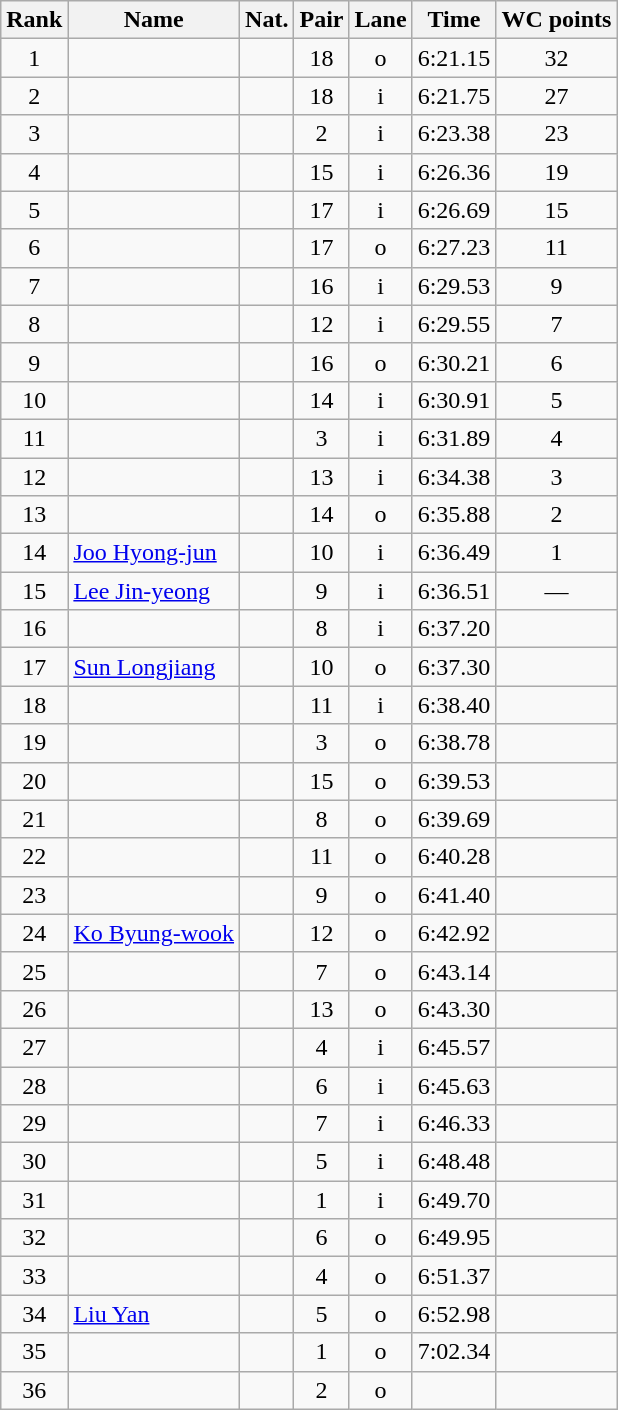<table class="wikitable sortable" style="text-align:center">
<tr>
<th>Rank</th>
<th>Name</th>
<th>Nat.</th>
<th>Pair</th>
<th>Lane</th>
<th>Time</th>
<th>WC points</th>
</tr>
<tr>
<td>1</td>
<td align=left></td>
<td></td>
<td>18</td>
<td>o</td>
<td>6:21.15</td>
<td>32</td>
</tr>
<tr>
<td>2</td>
<td align=left></td>
<td></td>
<td>18</td>
<td>i</td>
<td>6:21.75</td>
<td>27</td>
</tr>
<tr>
<td>3</td>
<td align=left></td>
<td></td>
<td>2</td>
<td>i</td>
<td>6:23.38</td>
<td>23</td>
</tr>
<tr>
<td>4</td>
<td align=left></td>
<td></td>
<td>15</td>
<td>i</td>
<td>6:26.36</td>
<td>19</td>
</tr>
<tr>
<td>5</td>
<td align=left></td>
<td></td>
<td>17</td>
<td>i</td>
<td>6:26.69</td>
<td>15</td>
</tr>
<tr>
<td>6</td>
<td align=left></td>
<td></td>
<td>17</td>
<td>o</td>
<td>6:27.23</td>
<td>11</td>
</tr>
<tr>
<td>7</td>
<td align=left></td>
<td></td>
<td>16</td>
<td>i</td>
<td>6:29.53</td>
<td>9</td>
</tr>
<tr>
<td>8</td>
<td align=left></td>
<td></td>
<td>12</td>
<td>i</td>
<td>6:29.55</td>
<td>7</td>
</tr>
<tr>
<td>9</td>
<td align=left></td>
<td></td>
<td>16</td>
<td>o</td>
<td>6:30.21</td>
<td>6</td>
</tr>
<tr>
<td>10</td>
<td align=left></td>
<td></td>
<td>14</td>
<td>i</td>
<td>6:30.91</td>
<td>5</td>
</tr>
<tr>
<td>11</td>
<td align=left></td>
<td></td>
<td>3</td>
<td>i</td>
<td>6:31.89</td>
<td>4</td>
</tr>
<tr>
<td>12</td>
<td align=left></td>
<td></td>
<td>13</td>
<td>i</td>
<td>6:34.38</td>
<td>3</td>
</tr>
<tr>
<td>13</td>
<td align=left></td>
<td></td>
<td>14</td>
<td>o</td>
<td>6:35.88</td>
<td>2</td>
</tr>
<tr>
<td>14</td>
<td align=left><a href='#'>Joo Hyong-jun</a></td>
<td></td>
<td>10</td>
<td>i</td>
<td>6:36.49</td>
<td>1</td>
</tr>
<tr>
<td>15</td>
<td align=left><a href='#'>Lee Jin-yeong</a></td>
<td></td>
<td>9</td>
<td>i</td>
<td>6:36.51</td>
<td>—</td>
</tr>
<tr>
<td>16</td>
<td align=left></td>
<td></td>
<td>8</td>
<td>i</td>
<td>6:37.20</td>
<td></td>
</tr>
<tr>
<td>17</td>
<td align=left><a href='#'>Sun Longjiang</a></td>
<td></td>
<td>10</td>
<td>o</td>
<td>6:37.30</td>
<td></td>
</tr>
<tr>
<td>18</td>
<td align=left></td>
<td></td>
<td>11</td>
<td>i</td>
<td>6:38.40</td>
<td></td>
</tr>
<tr>
<td>19</td>
<td align=left></td>
<td></td>
<td>3</td>
<td>o</td>
<td>6:38.78</td>
<td></td>
</tr>
<tr>
<td>20</td>
<td align=left></td>
<td></td>
<td>15</td>
<td>o</td>
<td>6:39.53</td>
<td></td>
</tr>
<tr>
<td>21</td>
<td align=left></td>
<td></td>
<td>8</td>
<td>o</td>
<td>6:39.69</td>
<td></td>
</tr>
<tr>
<td>22</td>
<td align=left></td>
<td></td>
<td>11</td>
<td>o</td>
<td>6:40.28</td>
<td></td>
</tr>
<tr>
<td>23</td>
<td align=left></td>
<td></td>
<td>9</td>
<td>o</td>
<td>6:41.40</td>
<td></td>
</tr>
<tr>
<td>24</td>
<td align=left><a href='#'>Ko Byung-wook</a></td>
<td></td>
<td>12</td>
<td>o</td>
<td>6:42.92</td>
<td></td>
</tr>
<tr>
<td>25</td>
<td align=left></td>
<td></td>
<td>7</td>
<td>o</td>
<td>6:43.14</td>
<td></td>
</tr>
<tr>
<td>26</td>
<td align=left></td>
<td></td>
<td>13</td>
<td>o</td>
<td>6:43.30</td>
<td></td>
</tr>
<tr>
<td>27</td>
<td align=left></td>
<td></td>
<td>4</td>
<td>i</td>
<td>6:45.57</td>
<td></td>
</tr>
<tr>
<td>28</td>
<td align=left></td>
<td></td>
<td>6</td>
<td>i</td>
<td>6:45.63</td>
<td></td>
</tr>
<tr>
<td>29</td>
<td align=left></td>
<td></td>
<td>7</td>
<td>i</td>
<td>6:46.33</td>
<td></td>
</tr>
<tr>
<td>30</td>
<td align=left></td>
<td></td>
<td>5</td>
<td>i</td>
<td>6:48.48</td>
<td></td>
</tr>
<tr>
<td>31</td>
<td align=left></td>
<td></td>
<td>1</td>
<td>i</td>
<td>6:49.70</td>
<td></td>
</tr>
<tr>
<td>32</td>
<td align=left></td>
<td></td>
<td>6</td>
<td>o</td>
<td>6:49.95</td>
<td></td>
</tr>
<tr>
<td>33</td>
<td align=left></td>
<td></td>
<td>4</td>
<td>o</td>
<td>6:51.37</td>
<td></td>
</tr>
<tr>
<td>34</td>
<td align=left><a href='#'>Liu Yan</a></td>
<td></td>
<td>5</td>
<td>o</td>
<td>6:52.98</td>
<td></td>
</tr>
<tr>
<td>35</td>
<td align=left></td>
<td></td>
<td>1</td>
<td>o</td>
<td>7:02.34</td>
<td></td>
</tr>
<tr>
<td>36</td>
<td align=left></td>
<td></td>
<td>2</td>
<td>o</td>
<td></td>
<td></td>
</tr>
</table>
